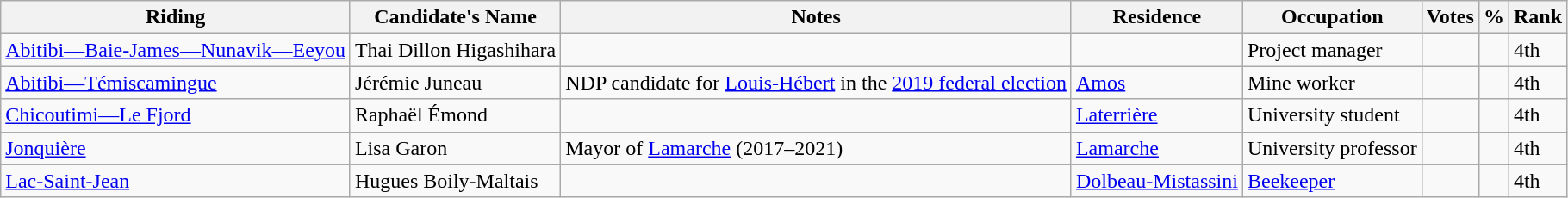<table class="wikitable sortable">
<tr>
<th>Riding<br></th>
<th>Candidate's Name</th>
<th>Notes</th>
<th>Residence</th>
<th>Occupation</th>
<th>Votes</th>
<th>%</th>
<th>Rank</th>
</tr>
<tr>
<td><a href='#'>Abitibi—Baie-James—Nunavik—Eeyou</a></td>
<td>Thai Dillon Higashihara</td>
<td></td>
<td></td>
<td>Project manager</td>
<td></td>
<td></td>
<td>4th</td>
</tr>
<tr>
<td><a href='#'>Abitibi—Témiscamingue</a></td>
<td>Jérémie Juneau</td>
<td>NDP candidate for <a href='#'>Louis-Hébert</a> in the <a href='#'>2019 federal election</a></td>
<td><a href='#'>Amos</a></td>
<td>Mine worker</td>
<td></td>
<td></td>
<td>4th</td>
</tr>
<tr>
<td><a href='#'>Chicoutimi—Le Fjord</a></td>
<td>Raphaël Émond</td>
<td></td>
<td><a href='#'>Laterrière</a></td>
<td>University student</td>
<td></td>
<td></td>
<td>4th</td>
</tr>
<tr>
<td><a href='#'>Jonquière</a></td>
<td>Lisa Garon</td>
<td>Mayor of <a href='#'>Lamarche</a> (2017–2021)</td>
<td><a href='#'>Lamarche</a></td>
<td>University professor</td>
<td></td>
<td></td>
<td>4th</td>
</tr>
<tr>
<td><a href='#'>Lac-Saint-Jean</a></td>
<td>Hugues Boily-Maltais</td>
<td></td>
<td><a href='#'>Dolbeau-Mistassini</a></td>
<td><a href='#'>Beekeeper</a></td>
<td></td>
<td></td>
<td>4th</td>
</tr>
</table>
